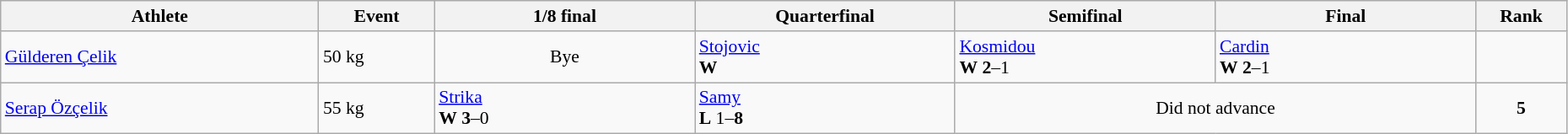<table class="wikitable" width="98%" style="text-align:left; font-size:90%">
<tr>
<th width="11%">Athlete</th>
<th width="4%">Event</th>
<th width="9%">1/8 final</th>
<th width="9%">Quarterfinal</th>
<th width="9%">Semifinal</th>
<th width="9%">Final</th>
<th width="3%">Rank</th>
</tr>
<tr>
<td><a href='#'>Gülderen Çelik</a></td>
<td>50 kg</td>
<td align=center>Bye</td>
<td> <a href='#'>Stojovic</a><br><strong>W</strong> </td>
<td> <a href='#'>Kosmidou</a><br><strong>W</strong> <strong>2</strong>–1</td>
<td> <a href='#'>Cardin</a><br><strong>W</strong> <strong>2</strong>–1</td>
<td align=center></td>
</tr>
<tr>
<td><a href='#'>Serap Özçelik</a></td>
<td>55 kg</td>
<td> <a href='#'>Strika</a><br><strong>W</strong> <strong>3</strong>–0</td>
<td> <a href='#'>Samy</a><br><strong>L</strong> 1–<strong>8</strong></td>
<td colspan=2 align=center>Did not advance</td>
<td align=center><strong>5</strong></td>
</tr>
</table>
